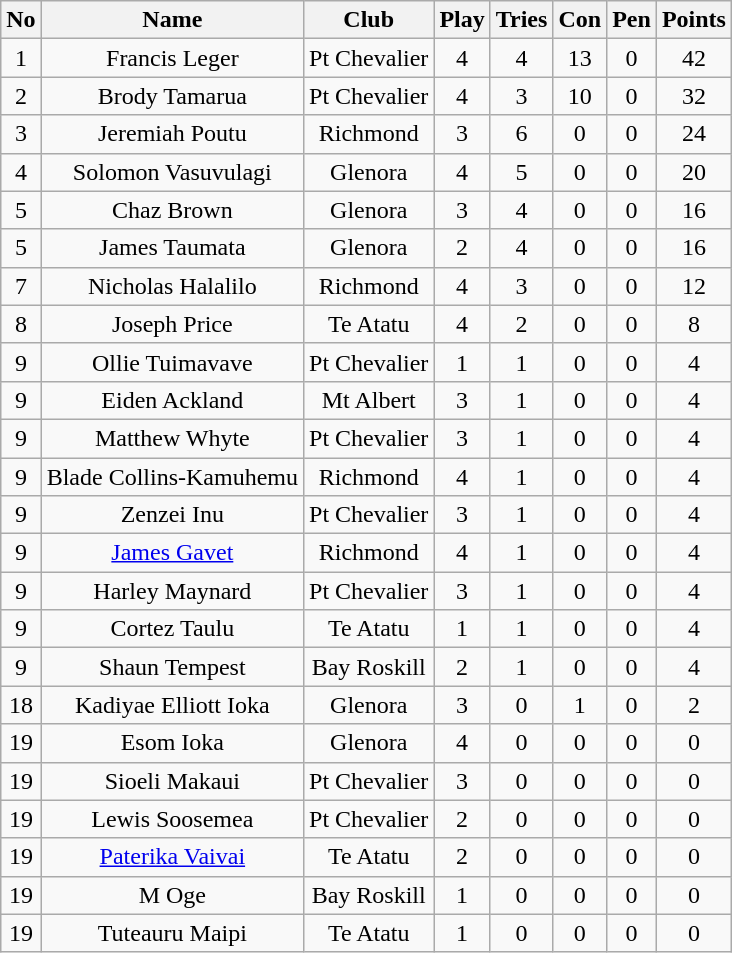<table class="wikitable sortable" style="text-align: center;">
<tr>
<th>No</th>
<th>Name</th>
<th>Club</th>
<th>Play</th>
<th>Tries</th>
<th>Con</th>
<th>Pen</th>
<th>Points</th>
</tr>
<tr>
<td>1</td>
<td>Francis Leger</td>
<td>Pt Chevalier</td>
<td>4</td>
<td>4</td>
<td>13</td>
<td>0</td>
<td>42</td>
</tr>
<tr>
<td>2</td>
<td>Brody Tamarua</td>
<td>Pt Chevalier</td>
<td>4</td>
<td>3</td>
<td>10</td>
<td>0</td>
<td>32</td>
</tr>
<tr>
<td>3</td>
<td>Jeremiah Poutu</td>
<td>Richmond</td>
<td>3</td>
<td>6</td>
<td>0</td>
<td>0</td>
<td>24</td>
</tr>
<tr>
<td>4</td>
<td>Solomon Vasuvulagi</td>
<td>Glenora</td>
<td>4</td>
<td>5</td>
<td>0</td>
<td>0</td>
<td>20</td>
</tr>
<tr>
<td>5</td>
<td>Chaz Brown</td>
<td>Glenora</td>
<td>3</td>
<td>4</td>
<td>0</td>
<td>0</td>
<td>16</td>
</tr>
<tr>
<td>5</td>
<td>James Taumata</td>
<td>Glenora</td>
<td>2</td>
<td>4</td>
<td>0</td>
<td>0</td>
<td>16</td>
</tr>
<tr>
<td>7</td>
<td>Nicholas Halalilo</td>
<td>Richmond</td>
<td>4</td>
<td>3</td>
<td>0</td>
<td>0</td>
<td>12</td>
</tr>
<tr>
<td>8</td>
<td>Joseph Price</td>
<td>Te Atatu</td>
<td>4</td>
<td>2</td>
<td>0</td>
<td>0</td>
<td>8</td>
</tr>
<tr>
<td>9</td>
<td>Ollie Tuimavave</td>
<td>Pt Chevalier</td>
<td>1</td>
<td>1</td>
<td>0</td>
<td>0</td>
<td>4</td>
</tr>
<tr>
<td>9</td>
<td>Eiden Ackland</td>
<td>Mt Albert</td>
<td>3</td>
<td>1</td>
<td>0</td>
<td>0</td>
<td>4</td>
</tr>
<tr>
<td>9</td>
<td>Matthew Whyte</td>
<td>Pt Chevalier</td>
<td>3</td>
<td>1</td>
<td>0</td>
<td>0</td>
<td>4</td>
</tr>
<tr>
<td>9</td>
<td>Blade Collins-Kamuhemu</td>
<td>Richmond</td>
<td>4</td>
<td>1</td>
<td>0</td>
<td>0</td>
<td>4</td>
</tr>
<tr>
<td>9</td>
<td>Zenzei Inu</td>
<td>Pt Chevalier</td>
<td>3</td>
<td>1</td>
<td>0</td>
<td>0</td>
<td>4</td>
</tr>
<tr>
<td>9</td>
<td><a href='#'>James Gavet</a></td>
<td>Richmond</td>
<td>4</td>
<td>1</td>
<td>0</td>
<td>0</td>
<td>4</td>
</tr>
<tr>
<td>9</td>
<td>Harley Maynard</td>
<td>Pt Chevalier</td>
<td>3</td>
<td>1</td>
<td>0</td>
<td>0</td>
<td>4</td>
</tr>
<tr>
<td>9</td>
<td>Cortez Taulu</td>
<td>Te Atatu</td>
<td>1</td>
<td>1</td>
<td>0</td>
<td>0</td>
<td>4</td>
</tr>
<tr>
<td>9</td>
<td>Shaun Tempest</td>
<td>Bay Roskill</td>
<td>2</td>
<td>1</td>
<td>0</td>
<td>0</td>
<td>4</td>
</tr>
<tr>
<td>18</td>
<td>Kadiyae Elliott Ioka</td>
<td>Glenora</td>
<td>3</td>
<td>0</td>
<td>1</td>
<td>0</td>
<td>2</td>
</tr>
<tr>
<td>19</td>
<td>Esom Ioka</td>
<td>Glenora</td>
<td>4</td>
<td>0</td>
<td>0</td>
<td>0</td>
<td>0</td>
</tr>
<tr>
<td>19</td>
<td>Sioeli Makaui</td>
<td>Pt Chevalier</td>
<td>3</td>
<td>0</td>
<td>0</td>
<td>0</td>
<td>0</td>
</tr>
<tr>
<td>19</td>
<td>Lewis Soosemea</td>
<td>Pt Chevalier</td>
<td>2</td>
<td>0</td>
<td>0</td>
<td>0</td>
<td>0</td>
</tr>
<tr>
<td>19</td>
<td><a href='#'>Paterika Vaivai</a></td>
<td>Te Atatu</td>
<td>2</td>
<td>0</td>
<td>0</td>
<td>0</td>
<td>0</td>
</tr>
<tr>
<td>19</td>
<td>M Oge</td>
<td>Bay Roskill</td>
<td>1</td>
<td>0</td>
<td>0</td>
<td>0</td>
<td>0</td>
</tr>
<tr>
<td>19</td>
<td>Tuteauru Maipi</td>
<td>Te Atatu</td>
<td>1</td>
<td>0</td>
<td>0</td>
<td>0</td>
<td>0</td>
</tr>
</table>
